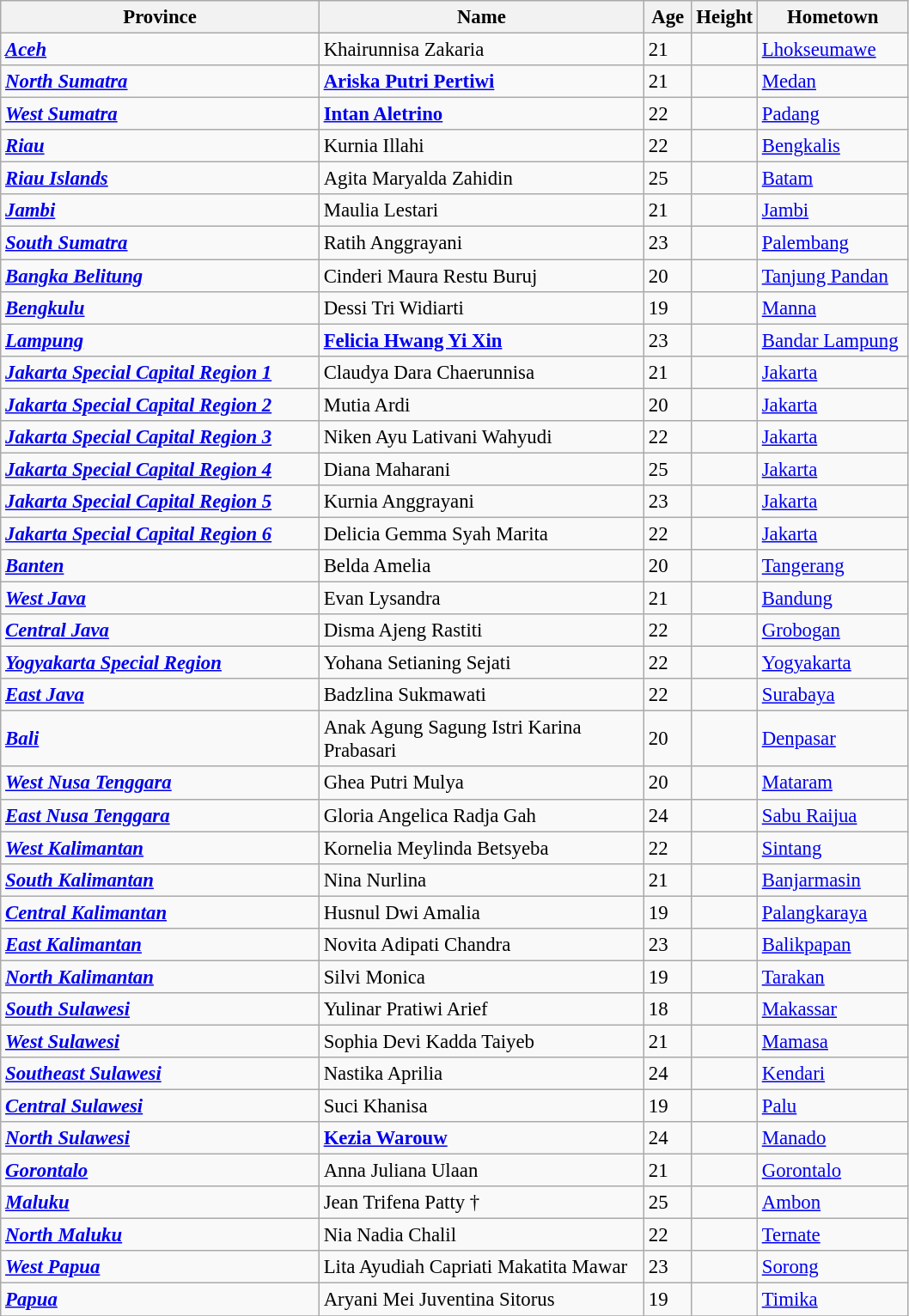<table class="wikitable sortable" style="font-size:95%;">
<tr>
<th width="240">Province</th>
<th width="245">Name</th>
<th width="30">Age</th>
<th>Height</th>
<th width="110">Hometown</th>
</tr>
<tr>
<td> <strong><em><a href='#'>Aceh</a></em></strong></td>
<td>Khairunnisa Zakaria</td>
<td>21</td>
<td></td>
<td><a href='#'>Lhokseumawe</a></td>
</tr>
<tr>
<td> <strong><em><a href='#'>North Sumatra</a></em></strong></td>
<td><strong><a href='#'>Ariska Putri Pertiwi</a></strong></td>
<td>21</td>
<td></td>
<td><a href='#'>Medan</a></td>
</tr>
<tr>
<td> <strong><em><a href='#'>West Sumatra</a></em></strong></td>
<td><strong><a href='#'>Intan Aletrino</a></strong></td>
<td>22</td>
<td></td>
<td><a href='#'>Padang</a></td>
</tr>
<tr>
<td> <strong><em><a href='#'>Riau</a></em></strong></td>
<td>Kurnia Illahi</td>
<td>22</td>
<td></td>
<td><a href='#'>Bengkalis</a></td>
</tr>
<tr>
<td> <strong><a href='#'><em>Riau Islands</em></a></strong></td>
<td>Agita Maryalda Zahidin</td>
<td>25</td>
<td></td>
<td><a href='#'>Batam</a></td>
</tr>
<tr>
<td> <strong><em><a href='#'>Jambi</a></em></strong></td>
<td>Maulia Lestari</td>
<td>21</td>
<td></td>
<td><a href='#'>Jambi</a></td>
</tr>
<tr>
<td> <strong><em><a href='#'>South Sumatra</a></em></strong></td>
<td>Ratih Anggrayani</td>
<td>23</td>
<td></td>
<td><a href='#'>Palembang</a></td>
</tr>
<tr>
<td> <strong><a href='#'><em>Bangka Belitung</em></a></strong></td>
<td>Cinderi Maura Restu Buruj</td>
<td>20</td>
<td></td>
<td><a href='#'>Tanjung Pandan</a></td>
</tr>
<tr>
<td> <strong><em><a href='#'>Bengkulu</a></em></strong></td>
<td>Dessi Tri Widiarti</td>
<td>19</td>
<td></td>
<td><a href='#'>Manna</a></td>
</tr>
<tr>
<td> <strong><em><a href='#'>Lampung</a></em></strong></td>
<td><strong><a href='#'>Felicia Hwang Yi Xin</a></strong></td>
<td>23</td>
<td></td>
<td><a href='#'>Bandar Lampung</a></td>
</tr>
<tr>
<td> <strong><a href='#'><em>Jakarta Special Capital Region 1</em></a></strong></td>
<td>Claudya Dara Chaerunnisa</td>
<td>21</td>
<td></td>
<td><a href='#'>Jakarta</a></td>
</tr>
<tr>
<td> <strong><a href='#'><em>Jakarta Special Capital Region 2</em></a></strong></td>
<td>Mutia Ardi</td>
<td>20</td>
<td></td>
<td><a href='#'>Jakarta</a></td>
</tr>
<tr>
<td> <strong><a href='#'><em>Jakarta Special Capital Region 3</em></a></strong></td>
<td>Niken Ayu Lativani Wahyudi</td>
<td>22</td>
<td></td>
<td><a href='#'>Jakarta</a></td>
</tr>
<tr>
<td> <strong><a href='#'><em>Jakarta Special Capital Region 4</em></a></strong></td>
<td>Diana Maharani</td>
<td>25</td>
<td></td>
<td><a href='#'>Jakarta</a></td>
</tr>
<tr>
<td> <strong><a href='#'><em>Jakarta Special Capital Region 5</em></a></strong></td>
<td>Kurnia Anggrayani</td>
<td>23</td>
<td></td>
<td><a href='#'>Jakarta</a></td>
</tr>
<tr>
<td> <strong><a href='#'><em>Jakarta Special Capital Region 6</em></a></strong></td>
<td>Delicia Gemma Syah Marita</td>
<td>22</td>
<td></td>
<td><a href='#'>Jakarta</a></td>
</tr>
<tr>
<td> <strong><em><a href='#'>Banten</a></em></strong></td>
<td>Belda Amelia</td>
<td>20</td>
<td></td>
<td><a href='#'>Tangerang</a></td>
</tr>
<tr>
<td> <strong><em><a href='#'>West Java</a></em></strong></td>
<td>Evan Lysandra</td>
<td>21</td>
<td></td>
<td><a href='#'>Bandung</a></td>
</tr>
<tr>
<td> <strong><em><a href='#'>Central Java</a></em></strong></td>
<td>Disma Ajeng Rastiti</td>
<td>22</td>
<td></td>
<td><a href='#'>Grobogan</a></td>
</tr>
<tr>
<td> <strong><em><a href='#'>Yogyakarta Special Region</a></em></strong></td>
<td>Yohana Setianing Sejati</td>
<td>22</td>
<td></td>
<td><a href='#'>Yogyakarta</a></td>
</tr>
<tr>
<td> <strong><em><a href='#'>East Java</a></em></strong></td>
<td>Badzlina Sukmawati</td>
<td>22</td>
<td></td>
<td><a href='#'>Surabaya</a></td>
</tr>
<tr>
<td> <strong><em><a href='#'>Bali</a></em></strong></td>
<td>Anak Agung Sagung Istri Karina Prabasari</td>
<td>20</td>
<td></td>
<td><a href='#'>Denpasar</a></td>
</tr>
<tr>
<td>  <strong><em><a href='#'>West Nusa Tenggara</a></em></strong></td>
<td>Ghea Putri Mulya</td>
<td>20</td>
<td></td>
<td><a href='#'>Mataram</a></td>
</tr>
<tr>
<td> <strong><em><a href='#'>East Nusa Tenggara</a></em></strong></td>
<td>Gloria Angelica Radja Gah</td>
<td>24</td>
<td></td>
<td><a href='#'>Sabu Raijua</a></td>
</tr>
<tr>
<td>  <strong><em><a href='#'>West Kalimantan</a></em></strong></td>
<td>Kornelia Meylinda Betsyeba</td>
<td>22</td>
<td></td>
<td><a href='#'>Sintang</a></td>
</tr>
<tr>
<td> <strong><em><a href='#'>South Kalimantan</a></em></strong></td>
<td>Nina Nurlina</td>
<td>21</td>
<td></td>
<td><a href='#'>Banjarmasin</a></td>
</tr>
<tr>
<td>  <strong><em><a href='#'>Central Kalimantan</a></em></strong></td>
<td>Husnul Dwi Amalia</td>
<td>19</td>
<td></td>
<td><a href='#'>Palangkaraya</a></td>
</tr>
<tr>
<td>  <strong><em><a href='#'>East Kalimantan</a></em></strong></td>
<td>Novita Adipati Chandra</td>
<td>23</td>
<td></td>
<td><a href='#'>Balikpapan</a></td>
</tr>
<tr>
<td> <strong><em><a href='#'>North Kalimantan</a></em></strong></td>
<td>Silvi Monica</td>
<td>19</td>
<td></td>
<td><a href='#'>Tarakan</a></td>
</tr>
<tr>
<td> <strong><em><a href='#'>South Sulawesi</a></em></strong></td>
<td>Yulinar Pratiwi Arief</td>
<td>18</td>
<td></td>
<td><a href='#'>Makassar</a></td>
</tr>
<tr>
<td> <strong><em><a href='#'>West Sulawesi</a></em></strong></td>
<td>Sophia Devi Kadda Taiyeb</td>
<td>21</td>
<td></td>
<td><a href='#'>Mamasa</a></td>
</tr>
<tr>
<td> <strong><em><a href='#'>Southeast Sulawesi</a></em></strong></td>
<td>Nastika Aprilia</td>
<td>24</td>
<td></td>
<td><a href='#'>Kendari</a></td>
</tr>
<tr>
<td> <strong><em><a href='#'>Central Sulawesi</a></em></strong></td>
<td>Suci Khanisa</td>
<td>19</td>
<td></td>
<td><a href='#'>Palu</a></td>
</tr>
<tr>
<td> <strong><em><a href='#'>North Sulawesi</a></em></strong></td>
<td><strong><a href='#'>Kezia Warouw</a></strong></td>
<td>24</td>
<td></td>
<td><a href='#'>Manado</a></td>
</tr>
<tr>
<td> <strong><em><a href='#'>Gorontalo</a></em></strong></td>
<td>Anna Juliana Ulaan</td>
<td>21</td>
<td></td>
<td><a href='#'>Gorontalo</a></td>
</tr>
<tr>
<td> <strong><a href='#'><em>Maluku</em></a></strong></td>
<td>Jean Trifena Patty †</td>
<td>25</td>
<td></td>
<td><a href='#'>Ambon</a></td>
</tr>
<tr>
<td> <strong><em><a href='#'>North Maluku</a></em></strong></td>
<td>Nia Nadia Chalil</td>
<td>22</td>
<td></td>
<td><a href='#'>Ternate</a></td>
</tr>
<tr>
<td> <strong><a href='#'><em>West Papua</em></a></strong></td>
<td>Lita Ayudiah Capriati Makatita Mawar</td>
<td>23</td>
<td></td>
<td><a href='#'>Sorong</a></td>
</tr>
<tr>
<td> <strong><a href='#'><em>Papua</em></a></strong></td>
<td>Aryani Mei Juventina Sitorus</td>
<td>19</td>
<td></td>
<td><a href='#'>Timika</a></td>
</tr>
<tr>
</tr>
</table>
